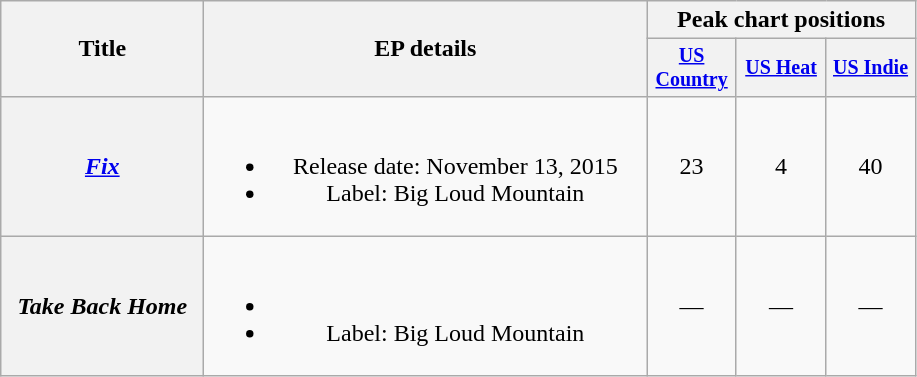<table class="wikitable plainrowheaders" style="text-align:center;">
<tr>
<th rowspan="2" style="width:8em;">Title</th>
<th rowspan="2" style="width:18em;">EP details</th>
<th colspan="3">Peak chart positions</th>
</tr>
<tr style="font-size:smaller;">
<th style="width:4em;"><a href='#'>US Country</a><br></th>
<th style="width:4em;"><a href='#'>US Heat</a><br></th>
<th style="width:4em;"><a href='#'>US Indie</a><br></th>
</tr>
<tr>
<th scope="row"><em><a href='#'>Fix</a></em></th>
<td><br><ul><li>Release date: November 13, 2015</li><li>Label: Big Loud Mountain</li></ul></td>
<td>23</td>
<td>4</td>
<td>40</td>
</tr>
<tr>
<th scope="row"><em>Take Back Home</em></th>
<td><br><ul><li></li><li>Label: Big Loud Mountain</li></ul></td>
<td>—</td>
<td>—</td>
<td>—</td>
</tr>
</table>
